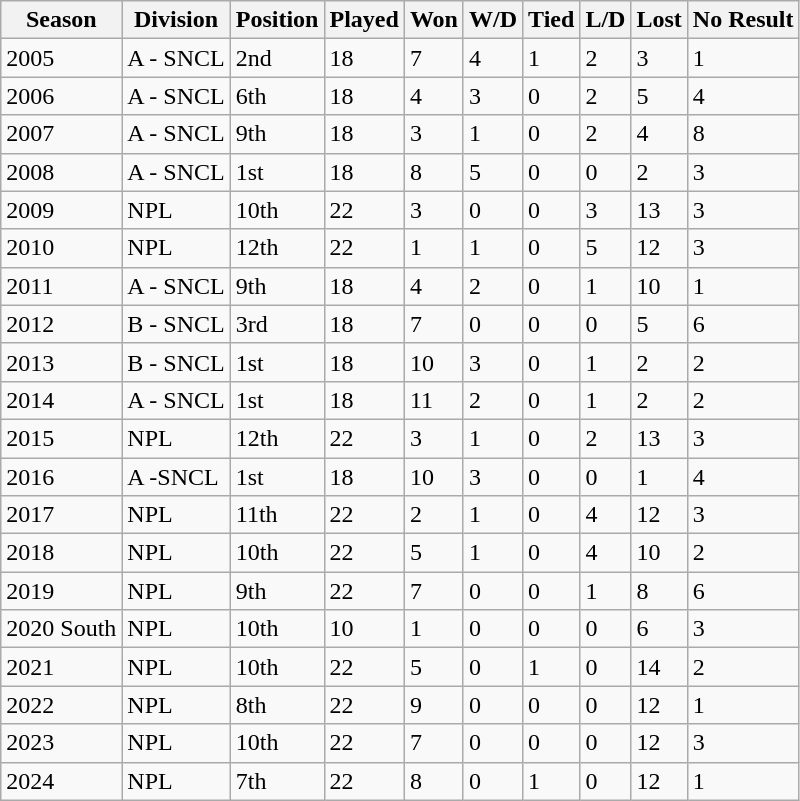<table class="wikitable">
<tr>
<th>Season</th>
<th>Division</th>
<th>Position</th>
<th>Played</th>
<th>Won</th>
<th>W/D</th>
<th>Tied</th>
<th>L/D</th>
<th>Lost</th>
<th>No Result</th>
</tr>
<tr>
<td>2005</td>
<td>A - SNCL</td>
<td>2nd</td>
<td>18</td>
<td>7</td>
<td>4</td>
<td>1</td>
<td>2</td>
<td>3</td>
<td>1</td>
</tr>
<tr>
<td>2006</td>
<td>A - SNCL</td>
<td>6th</td>
<td>18</td>
<td>4</td>
<td>3</td>
<td>0</td>
<td>2</td>
<td>5</td>
<td>4</td>
</tr>
<tr>
<td>2007</td>
<td>A - SNCL</td>
<td>9th</td>
<td>18</td>
<td>3</td>
<td>1</td>
<td>0</td>
<td>2</td>
<td>4</td>
<td>8</td>
</tr>
<tr>
<td>2008</td>
<td>A - SNCL</td>
<td>1st</td>
<td>18</td>
<td>8</td>
<td>5</td>
<td>0</td>
<td>0</td>
<td>2</td>
<td>3</td>
</tr>
<tr>
<td>2009</td>
<td>NPL</td>
<td>10th</td>
<td>22</td>
<td>3</td>
<td>0</td>
<td>0</td>
<td>3</td>
<td>13</td>
<td>3</td>
</tr>
<tr>
<td>2010</td>
<td>NPL</td>
<td>12th</td>
<td>22</td>
<td>1</td>
<td>1</td>
<td>0</td>
<td>5</td>
<td>12</td>
<td>3</td>
</tr>
<tr>
<td>2011</td>
<td>A - SNCL</td>
<td>9th</td>
<td>18</td>
<td>4</td>
<td>2</td>
<td>0</td>
<td>1</td>
<td>10</td>
<td>1</td>
</tr>
<tr>
<td>2012</td>
<td>B - SNCL</td>
<td>3rd</td>
<td>18</td>
<td>7</td>
<td>0</td>
<td>0</td>
<td>0</td>
<td>5</td>
<td>6</td>
</tr>
<tr>
<td>2013</td>
<td>B - SNCL</td>
<td>1st</td>
<td>18</td>
<td>10</td>
<td>3</td>
<td>0</td>
<td>1</td>
<td>2</td>
<td>2</td>
</tr>
<tr>
<td>2014</td>
<td>A - SNCL</td>
<td>1st</td>
<td>18</td>
<td>11</td>
<td>2</td>
<td>0</td>
<td>1</td>
<td>2</td>
<td>2</td>
</tr>
<tr>
<td>2015</td>
<td>NPL</td>
<td>12th</td>
<td>22</td>
<td>3</td>
<td>1</td>
<td>0</td>
<td>2</td>
<td>13</td>
<td>3</td>
</tr>
<tr>
<td>2016</td>
<td>A -SNCL</td>
<td>1st</td>
<td>18</td>
<td>10</td>
<td>3</td>
<td>0</td>
<td>0</td>
<td>1</td>
<td>4</td>
</tr>
<tr>
<td>2017</td>
<td>NPL</td>
<td>11th</td>
<td>22</td>
<td>2</td>
<td>1</td>
<td>0</td>
<td>4</td>
<td>12</td>
<td>3</td>
</tr>
<tr>
<td>2018</td>
<td>NPL</td>
<td>10th</td>
<td>22</td>
<td>5</td>
<td>1</td>
<td>0</td>
<td>4</td>
<td>10</td>
<td>2</td>
</tr>
<tr>
<td>2019</td>
<td>NPL</td>
<td>9th</td>
<td>22</td>
<td>7</td>
<td>0</td>
<td>0</td>
<td>1</td>
<td>8</td>
<td>6</td>
</tr>
<tr>
<td>2020 South</td>
<td>NPL</td>
<td>10th</td>
<td>10</td>
<td>1</td>
<td>0</td>
<td>0</td>
<td>0</td>
<td>6</td>
<td>3</td>
</tr>
<tr>
<td>2021</td>
<td>NPL</td>
<td>10th</td>
<td>22</td>
<td>5</td>
<td>0</td>
<td>1</td>
<td>0</td>
<td>14</td>
<td>2</td>
</tr>
<tr>
<td>2022</td>
<td>NPL</td>
<td>8th</td>
<td>22</td>
<td>9</td>
<td>0</td>
<td>0</td>
<td>0</td>
<td>12</td>
<td>1</td>
</tr>
<tr>
<td>2023</td>
<td>NPL</td>
<td>10th</td>
<td>22</td>
<td>7</td>
<td>0</td>
<td>0</td>
<td>0</td>
<td>12</td>
<td>3</td>
</tr>
<tr>
<td>2024</td>
<td>NPL</td>
<td>7th</td>
<td>22</td>
<td>8</td>
<td>0</td>
<td>1</td>
<td>0</td>
<td>12</td>
<td>1</td>
</tr>
</table>
